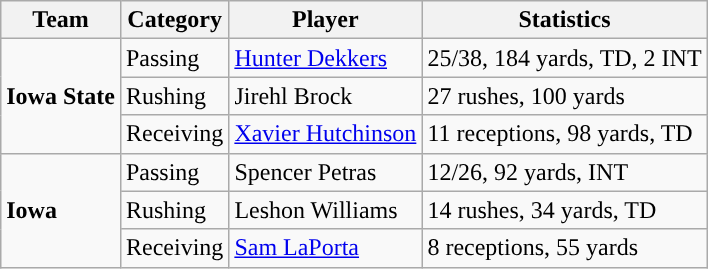<table class="wikitable" style="float: left;">
<tr>
<th>Team</th>
<th>Category</th>
<th>Player</th>
<th>Statistics</th>
</tr>
<tr>
<td rowspan=3><strong>Iowa State</strong></td>
<td>Passing</td>
<td><a href='#'>Hunter Dekkers</a></td>
<td>25/38, 184 yards, TD, 2 INT</td>
</tr>
<tr>
<td>Rushing</td>
<td>Jirehl Brock</td>
<td>27 rushes, 100 yards</td>
</tr>
<tr>
<td>Receiving</td>
<td><a href='#'>Xavier Hutchinson</a></td>
<td>11 receptions, 98 yards, TD</td>
</tr>
<tr>
<td rowspan=3><strong>Iowa</strong></td>
<td>Passing</td>
<td>Spencer Petras</td>
<td>12/26, 92 yards, INT</td>
</tr>
<tr>
<td>Rushing</td>
<td>Leshon Williams</td>
<td>14 rushes, 34 yards, TD</td>
</tr>
<tr>
<td>Receiving</td>
<td><a href='#'>Sam LaPorta</a></td>
<td>8 receptions, 55 yards</td>
</tr>
</table>
